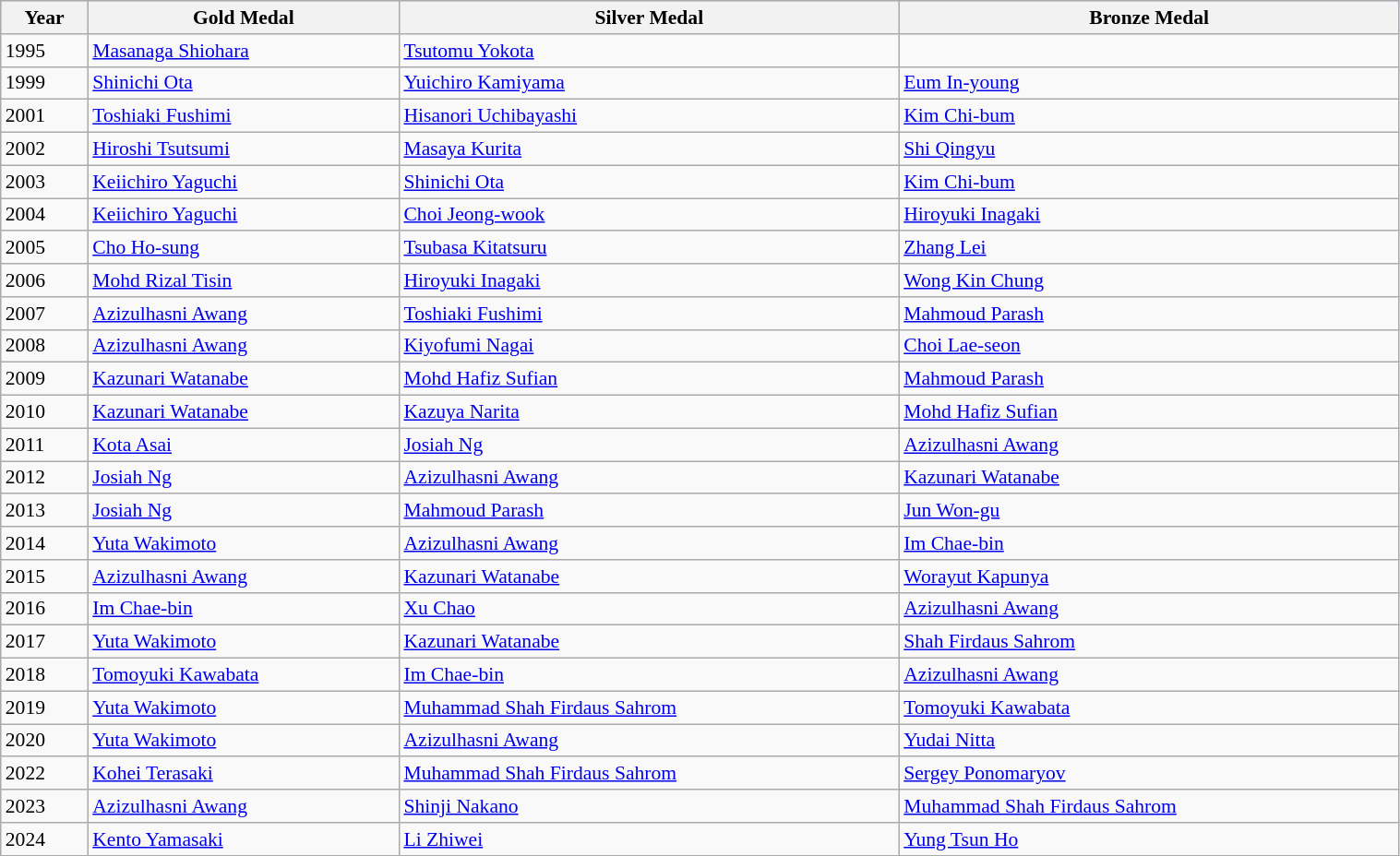<table class=wikitable style="font-size:90%" width="80%">
<tr style="background:#ccccff;">
<th>Year</th>
<th> <strong>Gold Medal</strong></th>
<th> <strong>Silver Medal</strong></th>
<th> <strong>Bronze Medal</strong></th>
</tr>
<tr>
<td>1995</td>
<td> <a href='#'>Masanaga Shiohara</a></td>
<td> <a href='#'>Tsutomu Yokota</a></td>
<td></td>
</tr>
<tr>
<td>1999</td>
<td> <a href='#'>Shinichi Ota</a></td>
<td> <a href='#'>Yuichiro Kamiyama</a></td>
<td> <a href='#'>Eum In-young</a></td>
</tr>
<tr>
<td>2001</td>
<td> <a href='#'>Toshiaki Fushimi</a></td>
<td> <a href='#'>Hisanori Uchibayashi</a></td>
<td> <a href='#'>Kim Chi-bum</a></td>
</tr>
<tr>
<td>2002</td>
<td> <a href='#'>Hiroshi Tsutsumi</a></td>
<td> <a href='#'>Masaya Kurita</a></td>
<td> <a href='#'>Shi Qingyu</a></td>
</tr>
<tr>
<td>2003</td>
<td> <a href='#'>Keiichiro Yaguchi</a></td>
<td> <a href='#'>Shinichi Ota</a></td>
<td> <a href='#'>Kim Chi-bum</a></td>
</tr>
<tr>
<td>2004</td>
<td> <a href='#'>Keiichiro Yaguchi</a></td>
<td> <a href='#'>Choi Jeong-wook</a></td>
<td> <a href='#'>Hiroyuki Inagaki</a></td>
</tr>
<tr>
<td>2005</td>
<td> <a href='#'>Cho Ho-sung</a></td>
<td> <a href='#'>Tsubasa Kitatsuru</a></td>
<td> <a href='#'>Zhang Lei</a></td>
</tr>
<tr>
<td>2006</td>
<td> <a href='#'>Mohd Rizal Tisin</a></td>
<td> <a href='#'>Hiroyuki Inagaki</a></td>
<td> <a href='#'>Wong Kin Chung</a></td>
</tr>
<tr>
<td>2007</td>
<td> <a href='#'>Azizulhasni Awang</a></td>
<td> <a href='#'>Toshiaki Fushimi</a></td>
<td> <a href='#'>Mahmoud Parash</a></td>
</tr>
<tr>
<td>2008</td>
<td> <a href='#'>Azizulhasni Awang</a></td>
<td> <a href='#'>Kiyofumi Nagai</a></td>
<td> <a href='#'>Choi Lae-seon</a></td>
</tr>
<tr>
<td>2009</td>
<td> <a href='#'>Kazunari Watanabe</a></td>
<td> <a href='#'>Mohd Hafiz Sufian</a></td>
<td> <a href='#'>Mahmoud Parash</a></td>
</tr>
<tr>
<td>2010</td>
<td> <a href='#'>Kazunari Watanabe</a></td>
<td> <a href='#'>Kazuya Narita</a></td>
<td> <a href='#'>Mohd Hafiz Sufian</a></td>
</tr>
<tr>
<td>2011</td>
<td> <a href='#'>Kota Asai</a></td>
<td> <a href='#'>Josiah Ng</a></td>
<td> <a href='#'>Azizulhasni Awang</a></td>
</tr>
<tr>
<td>2012</td>
<td> <a href='#'>Josiah Ng</a></td>
<td> <a href='#'>Azizulhasni Awang</a></td>
<td> <a href='#'>Kazunari Watanabe</a></td>
</tr>
<tr>
<td>2013</td>
<td> <a href='#'>Josiah Ng</a></td>
<td> <a href='#'>Mahmoud Parash</a></td>
<td> <a href='#'>Jun Won-gu</a></td>
</tr>
<tr>
<td>2014</td>
<td> <a href='#'>Yuta Wakimoto</a></td>
<td> <a href='#'>Azizulhasni Awang</a></td>
<td> <a href='#'>Im Chae-bin</a></td>
</tr>
<tr>
<td>2015</td>
<td> <a href='#'>Azizulhasni Awang</a></td>
<td> <a href='#'>Kazunari Watanabe</a></td>
<td> <a href='#'>Worayut Kapunya</a></td>
</tr>
<tr>
<td>2016</td>
<td> <a href='#'>Im Chae-bin</a></td>
<td> <a href='#'>Xu Chao</a></td>
<td> <a href='#'>Azizulhasni Awang</a></td>
</tr>
<tr>
<td>2017</td>
<td> <a href='#'>Yuta Wakimoto</a></td>
<td> <a href='#'>Kazunari Watanabe</a></td>
<td> <a href='#'>Shah Firdaus Sahrom</a></td>
</tr>
<tr>
<td>2018</td>
<td> <a href='#'>Tomoyuki Kawabata</a></td>
<td> <a href='#'>Im Chae-bin</a></td>
<td> <a href='#'>Azizulhasni Awang</a></td>
</tr>
<tr>
<td>2019</td>
<td> <a href='#'>Yuta Wakimoto</a></td>
<td> <a href='#'>Muhammad Shah Firdaus Sahrom</a></td>
<td> <a href='#'>Tomoyuki Kawabata</a></td>
</tr>
<tr>
<td>2020</td>
<td> <a href='#'>Yuta Wakimoto</a></td>
<td> <a href='#'>Azizulhasni Awang</a></td>
<td> <a href='#'>Yudai Nitta</a></td>
</tr>
<tr>
<td>2022</td>
<td> <a href='#'>Kohei Terasaki</a></td>
<td> <a href='#'>Muhammad Shah Firdaus Sahrom</a></td>
<td> <a href='#'>Sergey Ponomaryov</a></td>
</tr>
<tr>
<td>2023</td>
<td> <a href='#'>Azizulhasni Awang</a></td>
<td> <a href='#'>Shinji Nakano</a></td>
<td> <a href='#'>Muhammad Shah Firdaus Sahrom</a></td>
</tr>
<tr>
<td>2024</td>
<td> <a href='#'>Kento Yamasaki</a></td>
<td> <a href='#'>Li Zhiwei</a></td>
<td> <a href='#'>Yung Tsun Ho</a></td>
</tr>
</table>
